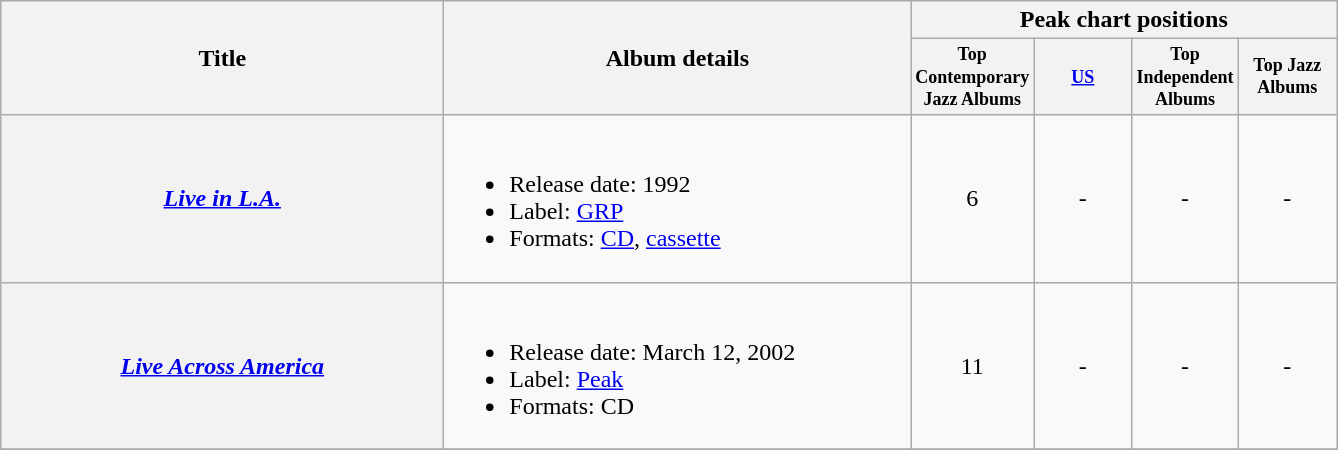<table class="wikitable plainrowheaders" style="text-align:center;">
<tr>
<th scope="col" rowspan="2" style="width:18em;">Title</th>
<th scope="col" rowspan="2" style="width:19em;">Album details</th>
<th scope="col" colspan="4">Peak chart positions</th>
</tr>
<tr>
<th scope="col" style="width:5em;font-size:75%;">Top Contemporary Jazz Albums<br></th>
<th scope="col" style="width:5em;font-size:75%;"><a href='#'>US</a><br></th>
<th scope="col" style="width:5em;font-size:75%;">Top Independent Albums<br></th>
<th scope="col" style="width:5em;font-size:75%;">Top Jazz Albums<br></th>
</tr>
<tr>
<th scope="row"><em><a href='#'>Live in L.A.</a></em></th>
<td style="text-align:left;"><br><ul><li>Release date: 1992</li><li>Label: <a href='#'>GRP</a></li><li>Formats: <a href='#'>CD</a>, <a href='#'>cassette</a></li></ul></td>
<td>6</td>
<td>-</td>
<td>-</td>
<td>-</td>
</tr>
<tr>
<th scope="row"><em><a href='#'>Live Across America</a></em></th>
<td style="text-align:left;"><br><ul><li>Release date: March 12, 2002</li><li>Label: <a href='#'>Peak</a></li><li>Formats: CD</li></ul></td>
<td>11</td>
<td>-</td>
<td>-</td>
<td>-</td>
</tr>
<tr>
</tr>
</table>
